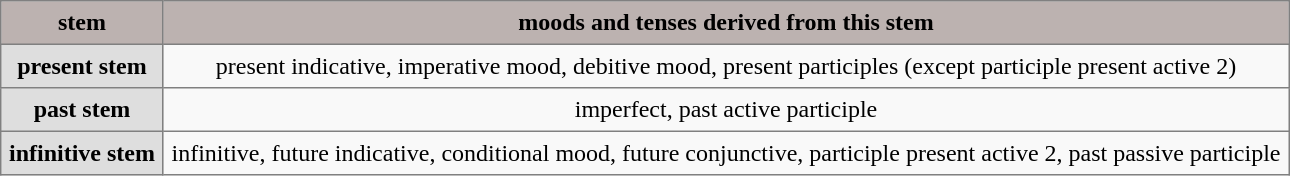<table cellpadding="5" border="1px solid #000000" style="border-collapse:collapse; background:#F9F9F9; text-align:center; width:;100%" class="inflection-table">
<tr>
<th style="background:#BCB2B0">stem</th>
<th style="background:#BCB2B0">moods and tenses derived from this stem</th>
</tr>
<tr>
<td style="background:#DEDEDE"><strong>present stem</strong></td>
<td>present indicative, imperative mood, debitive mood, present participles (except participle present active 2)</td>
</tr>
<tr>
<td style="background:#DEDEDE"><strong>past stem</strong></td>
<td>imperfect, past active participle</td>
</tr>
<tr>
<td style="background:#DEDEDE"><strong>infinitive stem</strong></td>
<td>infinitive, future indicative, conditional mood, future conjunctive, participle present active 2, past passive participle</td>
</tr>
</table>
